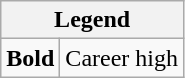<table class="wikitable mw-collapsible">
<tr>
<th colspan="2">Legend</th>
</tr>
<tr>
<td><strong>Bold</strong></td>
<td>Career high</td>
</tr>
</table>
